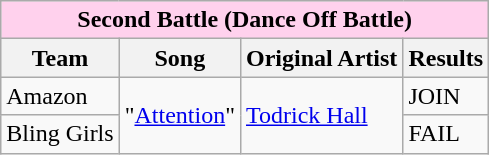<table class="wikitable mw-collapsible mw-collapsed"  style="text-align:center font-size:90%">
<tr>
<th style="background:#FFD1ED"; colspan="4">Second Battle (Dance Off Battle)</th>
</tr>
<tr style="background:#f2f2f2;">
<th scope="col">Team</th>
<th scope="col">Song</th>
<th scope="col">Original Artist</th>
<th scope="col">Results</th>
</tr>
<tr>
<td>Amazon</td>
<td rowspan="2">"<a href='#'>Attention</a>"</td>
<td rowspan="2"><a href='#'>Todrick Hall</a></td>
<td>JOIN</td>
</tr>
<tr>
<td>Bling Girls</td>
<td>FAIL</td>
</tr>
</table>
